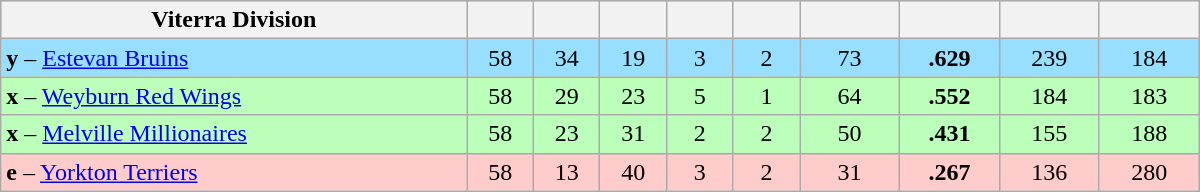<table class="wikitable" style="text-align:center; width:50em">
<tr bgcolor="#DDDDFF">
<th width="35%">Viterra Division</th>
<th width="5%"></th>
<th width="5%"></th>
<th width="5%"></th>
<th width="5%"></th>
<th width="5%"></th>
<th width="7.5%"></th>
<th width="7.5%"></th>
<th width="7.5%"></th>
<th width="7.5%"></th>
</tr>
<tr bgcolor=#97DEFF>
<td align=left><strong>y</strong> – <a href='#'>Estevan Bruins</a></td>
<td>58</td>
<td>34</td>
<td>19</td>
<td>3</td>
<td>2</td>
<td>73</td>
<td><strong>.629</strong></td>
<td>239</td>
<td>184</td>
</tr>
<tr bgcolor=#bbffbb>
<td align=left><strong>x</strong> – <a href='#'>Weyburn Red Wings</a></td>
<td>58</td>
<td>29</td>
<td>23</td>
<td>5</td>
<td>1</td>
<td>64</td>
<td><strong>.552</strong></td>
<td>184</td>
<td>183</td>
</tr>
<tr bgcolor=#bbffbb>
<td align=left><strong>x</strong> – <a href='#'>Melville Millionaires</a></td>
<td>58</td>
<td>23</td>
<td>31</td>
<td>2</td>
<td>2</td>
<td>50</td>
<td><strong>.431</strong></td>
<td>155</td>
<td>188</td>
</tr>
<tr bgcolor=#ffcccc>
<td align=left><strong>e</strong> – <a href='#'>Yorkton Terriers</a></td>
<td>58</td>
<td>13</td>
<td>40</td>
<td>3</td>
<td>2</td>
<td>31</td>
<td><strong>.267</strong></td>
<td>136</td>
<td>280</td>
</tr>
</table>
